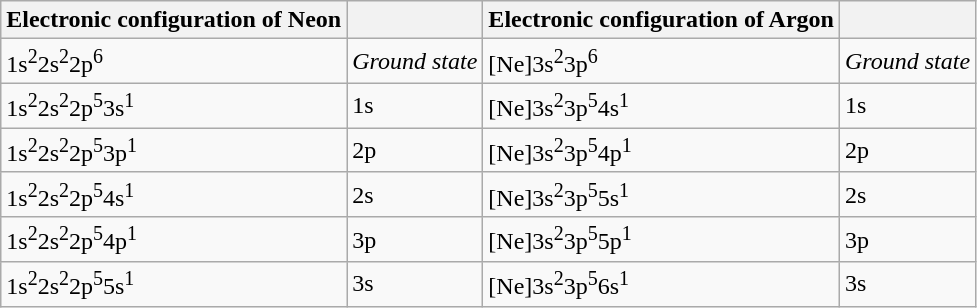<table class="wikitable">
<tr>
<th>Electronic configuration of Neon</th>
<th></th>
<th>Electronic configuration of Argon</th>
<th></th>
</tr>
<tr>
<td>1s<sup>2</sup>2s<sup>2</sup>2p<sup>6</sup></td>
<td><em>Ground state</em></td>
<td>[Ne]3s<sup>2</sup>3p<sup>6</sup></td>
<td><em>Ground state</em></td>
</tr>
<tr>
<td>1s<sup>2</sup>2s<sup>2</sup>2p<sup>5</sup>3s<sup>1</sup></td>
<td>1s</td>
<td>[Ne]3s<sup>2</sup>3p<sup>5</sup>4s<sup>1</sup></td>
<td>1s</td>
</tr>
<tr>
<td>1s<sup>2</sup>2s<sup>2</sup>2p<sup>5</sup>3p<sup>1</sup></td>
<td>2p</td>
<td>[Ne]3s<sup>2</sup>3p<sup>5</sup>4p<sup>1</sup></td>
<td>2p</td>
</tr>
<tr>
<td>1s<sup>2</sup>2s<sup>2</sup>2p<sup>5</sup>4s<sup>1</sup></td>
<td>2s</td>
<td>[Ne]3s<sup>2</sup>3p<sup>5</sup>5s<sup>1</sup></td>
<td>2s</td>
</tr>
<tr>
<td>1s<sup>2</sup>2s<sup>2</sup>2p<sup>5</sup>4p<sup>1</sup></td>
<td>3p</td>
<td>[Ne]3s<sup>2</sup>3p<sup>5</sup>5p<sup>1</sup></td>
<td>3p</td>
</tr>
<tr>
<td>1s<sup>2</sup>2s<sup>2</sup>2p<sup>5</sup>5s<sup>1</sup></td>
<td>3s</td>
<td>[Ne]3s<sup>2</sup>3p<sup>5</sup>6s<sup>1</sup></td>
<td>3s</td>
</tr>
</table>
